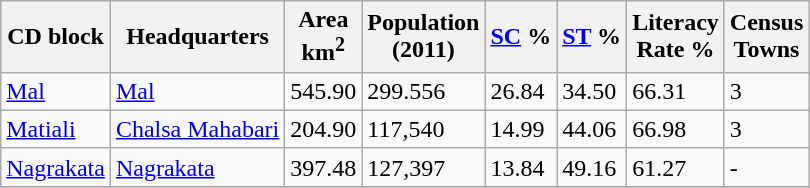<table class="wikitable sortable">
<tr>
<th>CD block</th>
<th>Headquarters</th>
<th>Area<br>km<sup>2</sup></th>
<th>Population<br>(2011)</th>
<th><a href='#'>SC</a> %</th>
<th><a href='#'>ST</a> %</th>
<th>Literacy<br> Rate %</th>
<th>Census<br>Towns</th>
</tr>
<tr>
<td><a href='#'>Mal</a></td>
<td><a href='#'>Mal</a></td>
<td>545.90</td>
<td>299.556</td>
<td>26.84</td>
<td>34.50</td>
<td>66.31</td>
<td>3</td>
</tr>
<tr>
<td><a href='#'>Matiali</a></td>
<td><a href='#'>Chalsa Mahabari</a></td>
<td>204.90</td>
<td>117,540</td>
<td>14.99</td>
<td>44.06</td>
<td>66.98</td>
<td>3</td>
</tr>
<tr>
<td><a href='#'>Nagrakata</a></td>
<td><a href='#'>Nagrakata</a></td>
<td>397.48</td>
<td>127,397</td>
<td>13.84</td>
<td>49.16</td>
<td>61.27</td>
<td>-</td>
</tr>
<tr>
</tr>
</table>
